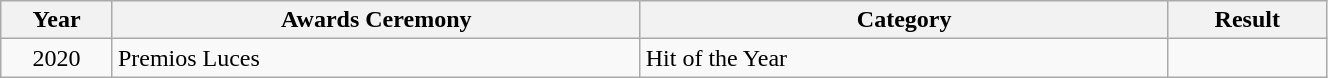<table class="wikitable plainrowheaders" style="width:70%;">
<tr>
<th scope="col" style="width:4%;">Year</th>
<th scope="col" style="width:20%;">Awards Ceremony</th>
<th scope="col" style="width:20%;">Category</th>
<th scope="col" style="width:6%;">Result</th>
</tr>
<tr>
<td rowspan=1 style="text-align:center;">2020</td>
<td>Premios Luces</td>
<td>Hit of the Year</td>
<td></td>
</tr>
</table>
